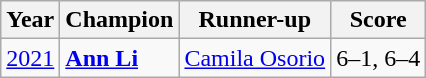<table class="wikitable">
<tr>
<th>Year</th>
<th>Champion</th>
<th>Runner-up</th>
<th>Score</th>
</tr>
<tr>
<td><a href='#'>2021</a></td>
<td> <strong><a href='#'>Ann Li</a></strong></td>
<td> <a href='#'>Camila Osorio</a></td>
<td>6–1, 6–4</td>
</tr>
</table>
